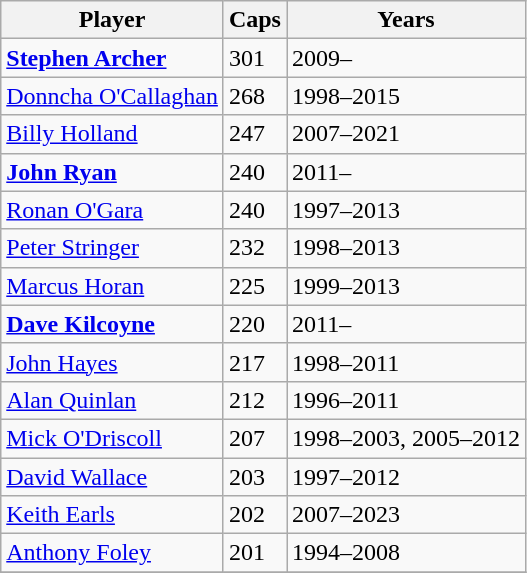<table class="wikitable sortable">
<tr>
<th>Player</th>
<th>Caps</th>
<th>Years</th>
</tr>
<tr>
<td><strong><a href='#'>Stephen Archer</a></strong></td>
<td>301</td>
<td>2009–</td>
</tr>
<tr>
<td><a href='#'>Donncha O'Callaghan</a></td>
<td>268</td>
<td>1998–2015</td>
</tr>
<tr>
<td><a href='#'>Billy Holland</a></td>
<td>247</td>
<td>2007–2021</td>
</tr>
<tr>
<td><strong><a href='#'>John Ryan</a></strong></td>
<td>240</td>
<td>2011–</td>
</tr>
<tr>
<td><a href='#'>Ronan O'Gara</a></td>
<td>240</td>
<td>1997–2013</td>
</tr>
<tr>
<td><a href='#'>Peter Stringer</a></td>
<td>232</td>
<td>1998–2013</td>
</tr>
<tr>
<td><a href='#'>Marcus Horan</a></td>
<td>225</td>
<td>1999–2013</td>
</tr>
<tr>
<td><strong><a href='#'>Dave Kilcoyne</a></strong></td>
<td>220</td>
<td>2011–</td>
</tr>
<tr>
<td><a href='#'>John Hayes</a></td>
<td>217</td>
<td>1998–2011</td>
</tr>
<tr>
<td><a href='#'>Alan Quinlan</a></td>
<td>212</td>
<td>1996–2011</td>
</tr>
<tr>
<td><a href='#'>Mick O'Driscoll</a></td>
<td>207</td>
<td>1998–2003, 2005–2012</td>
</tr>
<tr>
<td><a href='#'>David Wallace</a></td>
<td>203</td>
<td>1997–2012</td>
</tr>
<tr>
<td><a href='#'>Keith Earls</a></td>
<td>202</td>
<td>2007–2023</td>
</tr>
<tr>
<td><a href='#'>Anthony Foley</a></td>
<td>201</td>
<td>1994–2008</td>
</tr>
<tr>
</tr>
</table>
